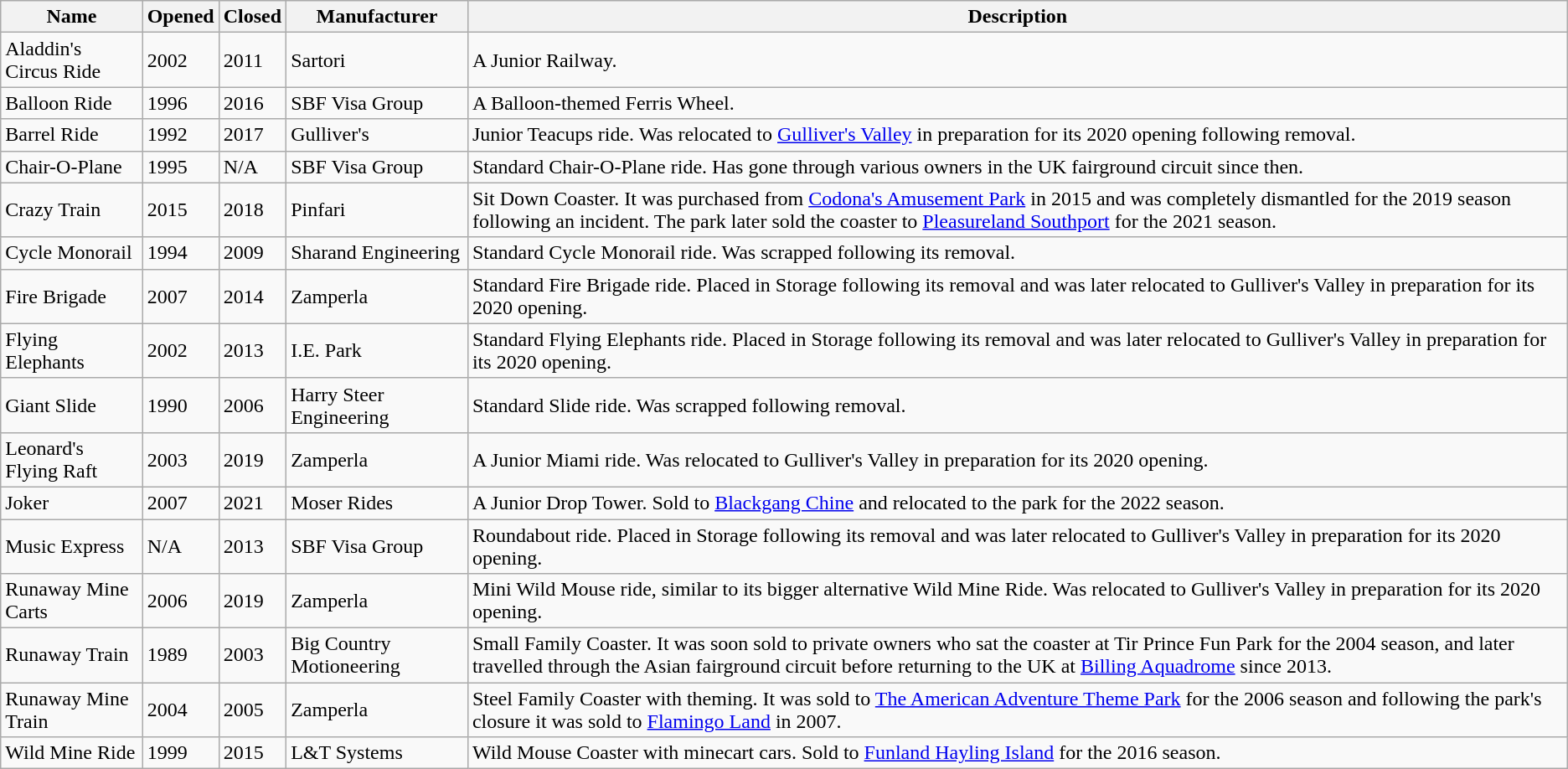<table class="wikitable">
<tr>
<th>Name</th>
<th>Opened</th>
<th>Closed</th>
<th>Manufacturer</th>
<th>Description</th>
</tr>
<tr>
<td>Aladdin's Circus Ride</td>
<td>2002</td>
<td>2011</td>
<td>Sartori</td>
<td>A Junior Railway.</td>
</tr>
<tr>
<td>Balloon Ride</td>
<td>1996</td>
<td>2016</td>
<td>SBF Visa Group</td>
<td>A Balloon-themed Ferris Wheel.</td>
</tr>
<tr>
<td>Barrel Ride</td>
<td>1992</td>
<td>2017</td>
<td>Gulliver's</td>
<td>Junior Teacups ride. Was relocated to <a href='#'>Gulliver's Valley</a> in preparation for its 2020 opening following removal.</td>
</tr>
<tr>
<td>Chair-O-Plane</td>
<td>1995</td>
<td>N/A</td>
<td>SBF Visa Group</td>
<td>Standard Chair-O-Plane ride. Has gone through various owners in the UK fairground circuit since then.</td>
</tr>
<tr>
<td>Crazy Train</td>
<td>2015</td>
<td>2018</td>
<td>Pinfari</td>
<td>Sit Down Coaster. It was purchased from <a href='#'>Codona's Amusement Park</a> in 2015 and was completely dismantled for the 2019 season following an incident. The park later sold the coaster to <a href='#'>Pleasureland Southport</a> for the 2021 season.</td>
</tr>
<tr>
<td>Cycle Monorail</td>
<td>1994</td>
<td>2009</td>
<td>Sharand Engineering</td>
<td>Standard Cycle Monorail ride. Was scrapped following its removal.</td>
</tr>
<tr>
<td>Fire Brigade</td>
<td>2007</td>
<td>2014</td>
<td>Zamperla</td>
<td>Standard Fire Brigade ride. Placed in Storage following its removal and was later relocated to Gulliver's Valley in preparation for its 2020 opening.</td>
</tr>
<tr>
<td>Flying Elephants</td>
<td>2002</td>
<td>2013</td>
<td>I.E. Park</td>
<td>Standard Flying Elephants ride. Placed in Storage following its removal and was later relocated to Gulliver's Valley in preparation for its 2020 opening.</td>
</tr>
<tr>
<td>Giant Slide</td>
<td>1990</td>
<td>2006</td>
<td>Harry Steer Engineering</td>
<td>Standard Slide ride. Was scrapped following removal.</td>
</tr>
<tr>
<td>Leonard's Flying Raft</td>
<td>2003</td>
<td>2019</td>
<td>Zamperla</td>
<td>A Junior Miami ride. Was relocated to Gulliver's Valley in preparation for its 2020 opening.</td>
</tr>
<tr>
<td>Joker</td>
<td>2007</td>
<td>2021</td>
<td>Moser Rides</td>
<td>A Junior Drop Tower. Sold to <a href='#'>Blackgang Chine</a> and relocated to the park for the 2022 season.</td>
</tr>
<tr>
<td>Music Express</td>
<td>N/A</td>
<td>2013</td>
<td>SBF Visa Group</td>
<td>Roundabout ride. Placed in Storage following its removal and was later relocated to Gulliver's Valley in preparation for its 2020 opening.</td>
</tr>
<tr>
<td>Runaway Mine Carts</td>
<td>2006</td>
<td>2019</td>
<td>Zamperla</td>
<td>Mini Wild Mouse ride, similar to its bigger alternative Wild Mine Ride. Was relocated to Gulliver's Valley in preparation for its 2020 opening.</td>
</tr>
<tr>
<td>Runaway Train</td>
<td>1989</td>
<td>2003</td>
<td>Big Country Motioneering</td>
<td>Small Family Coaster. It was soon sold to private owners who sat the coaster at Tir Prince Fun Park for the 2004 season, and later travelled through the Asian fairground circuit before returning to the UK at <a href='#'>Billing Aquadrome</a> since 2013.</td>
</tr>
<tr>
<td>Runaway Mine Train</td>
<td>2004</td>
<td>2005</td>
<td>Zamperla</td>
<td>Steel Family Coaster with theming. It was sold to <a href='#'>The American Adventure Theme Park</a> for the 2006 season and following the park's closure it was sold to <a href='#'>Flamingo Land</a> in 2007.</td>
</tr>
<tr>
<td>Wild Mine Ride</td>
<td>1999</td>
<td>2015</td>
<td>L&T Systems</td>
<td>Wild Mouse Coaster with minecart cars. Sold to <a href='#'>Funland Hayling Island</a> for the 2016 season.</td>
</tr>
</table>
